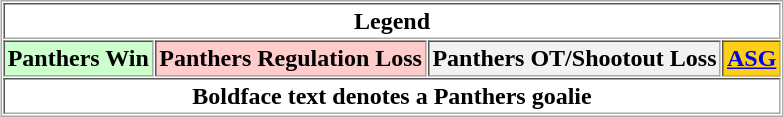<table align="center" border="1" cellpadding="2" cellspacing="1" style="border:1px solid #aaa">
<tr>
<th colspan="4">Legend</th>
</tr>
<tr>
<th style="background:#ccffcc;">Panthers Win</th>
<th style="background:#ffcccc;">Panthers Regulation Loss</th>
<th style="background:#f2f2f2;">Panthers OT/Shootout Loss</th>
<th style="background:#fdd017;"><a href='#'>ASG</a></th>
</tr>
<tr>
<th colspan="5">Boldface text denotes a Panthers goalie</th>
</tr>
</table>
